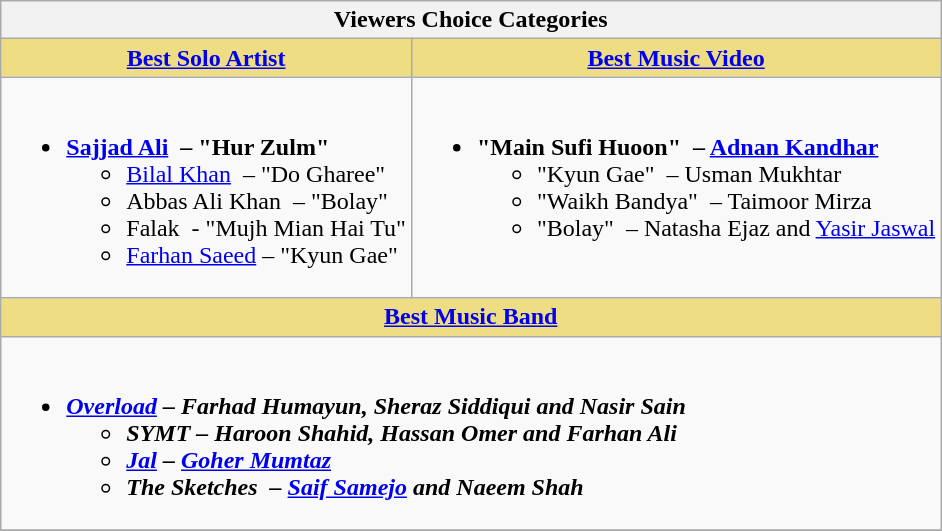<table class=wikitable>
<tr>
<th colspan="2">Viewers Choice Categories</th>
</tr>
<tr>
<th style="background:#EEDD82; ! width:50%"><a href='#'>Best Solo Artist</a></th>
<th style="background:#EEDD82; ! width:50%"><a href='#'>Best Music Video</a></th>
</tr>
<tr>
<td valign="top"><br><ul><li><strong><a href='#'>Sajjad Ali</a>  – "Hur Zulm"</strong><ul><li><a href='#'>Bilal Khan</a>  – "Do Gharee"</li><li>Abbas Ali Khan  – "Bolay"</li><li>Falak  - "Mujh Mian Hai Tu"</li><li><a href='#'>Farhan Saeed</a> – "Kyun Gae"</li></ul></li></ul></td>
<td valign="top"><br><ul><li><strong>"Main Sufi Huoon"  – <a href='#'>Adnan Kandhar</a></strong><ul><li>"Kyun Gae"  – Usman Mukhtar</li><li>"Waikh Bandya"  – Taimoor Mirza</li><li>"Bolay"  – Natasha Ejaz and <a href='#'>Yasir Jaswal</a></li></ul></li></ul></td>
</tr>
<tr>
<th colspan="2" style="background:#EEDD82; ! width:100%"><a href='#'>Best Music Band</a></th>
</tr>
<tr>
<td colspan=2 valign="top"><br><ul><li><strong><em><a href='#'>Overload</a><em> – Farhad Humayun, Sheraz Siddiqui and Nasir Sain<strong><ul><li></em>SYMT<em> – Haroon Shahid, Hassan Omer and Farhan Ali</li><li></em><a href='#'>Jal</a><em> – <a href='#'>Goher Mumtaz</a></li><li></em>The Sketches<em>  – <a href='#'>Saif Samejo</a> and Naeem Shah</li></ul></li></ul></td>
</tr>
<tr>
</tr>
</table>
